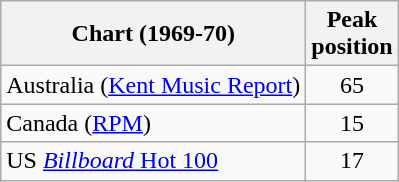<table class="wikitable sortable">
<tr>
<th>Chart (1969-70)</th>
<th>Peak<br>position</th>
</tr>
<tr>
<td>Australia (<a href='#'>Kent Music Report</a>)</td>
<td align="center">65</td>
</tr>
<tr>
<td>Canada (<a href='#'>RPM</a>)</td>
<td align="center">15</td>
</tr>
<tr>
<td>US <a href='#'><em>Billboard</em> Hot 100</a></td>
<td align="center">17</td>
</tr>
</table>
